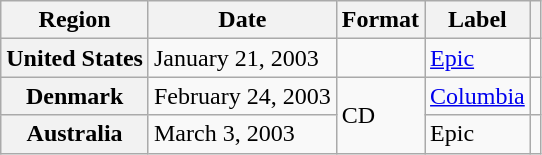<table class="wikitable plainrowheaders">
<tr>
<th scope="col">Region</th>
<th scope="col">Date</th>
<th scope="col">Format</th>
<th scope="col">Label</th>
<th scope="col"></th>
</tr>
<tr>
<th scope="row">United States</th>
<td>January 21, 2003</td>
<td></td>
<td><a href='#'>Epic</a></td>
<td></td>
</tr>
<tr>
<th scope="row">Denmark</th>
<td>February 24, 2003</td>
<td rowspan="2">CD</td>
<td><a href='#'>Columbia</a></td>
<td></td>
</tr>
<tr>
<th scope="row">Australia</th>
<td>March 3, 2003</td>
<td>Epic</td>
<td></td>
</tr>
</table>
